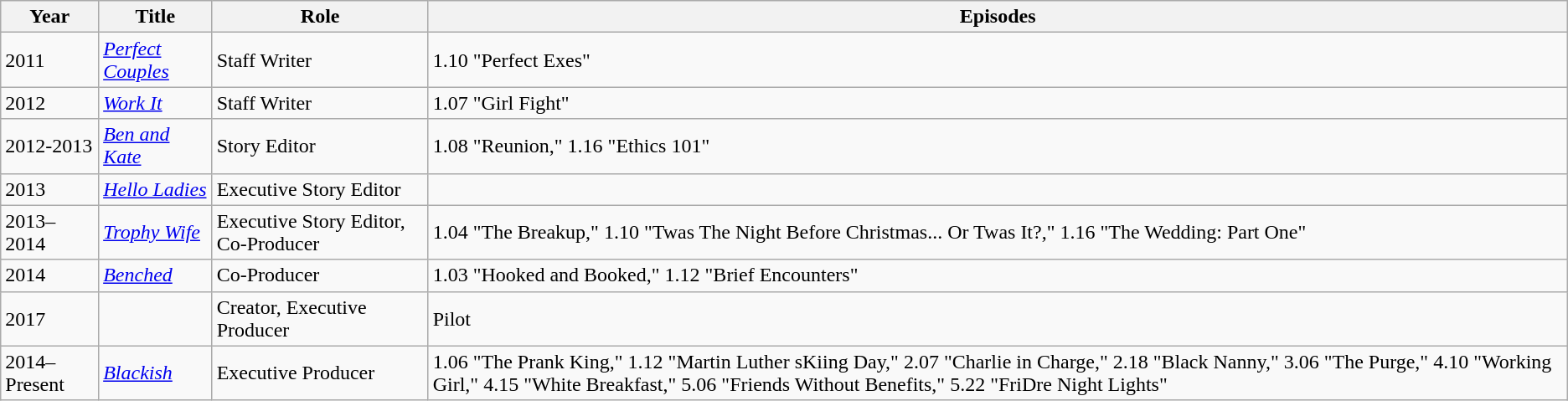<table class="wikitable sortable">
<tr>
<th>Year</th>
<th>Title</th>
<th>Role</th>
<th>Episodes</th>
</tr>
<tr>
<td>2011</td>
<td><em><a href='#'>Perfect Couples</a></em></td>
<td>Staff Writer</td>
<td>1.10 "Perfect Exes"</td>
</tr>
<tr>
<td>2012</td>
<td><em><a href='#'>Work It</a></em></td>
<td>Staff Writer</td>
<td>1.07 "Girl Fight"</td>
</tr>
<tr>
<td>2012-2013</td>
<td><em><a href='#'>Ben and Kate</a></em></td>
<td>Story Editor</td>
<td>1.08 "Reunion," 1.16 "Ethics 101"</td>
</tr>
<tr>
<td>2013</td>
<td><em><a href='#'>Hello Ladies</a></em></td>
<td>Executive Story Editor</td>
<td></td>
</tr>
<tr>
<td>2013–2014</td>
<td><em><a href='#'>Trophy Wife</a></em></td>
<td>Executive Story Editor, Co-Producer</td>
<td>1.04 "The Breakup," 1.10 "Twas The Night Before Christmas... Or Twas It?," 1.16 "The Wedding: Part One"</td>
</tr>
<tr>
<td>2014</td>
<td><em><a href='#'>Benched</a></em></td>
<td>Co-Producer</td>
<td>1.03 "Hooked and Booked," 1.12 "Brief Encounters"</td>
</tr>
<tr>
<td>2017</td>
<td><em></em></td>
<td>Creator, Executive Producer</td>
<td>Pilot</td>
</tr>
<tr>
<td>2014–Present</td>
<td><em><a href='#'>Blackish</a></em></td>
<td>Executive Producer</td>
<td>1.06 "The Prank King," 1.12 "Martin Luther sKiing Day,"  2.07 "Charlie in Charge," 2.18 "Black Nanny," 3.06 "The Purge," 4.10 "Working Girl," 4.15 "White Breakfast," 5.06 "Friends Without Benefits," 5.22 "FriDre Night Lights"</td>
</tr>
</table>
